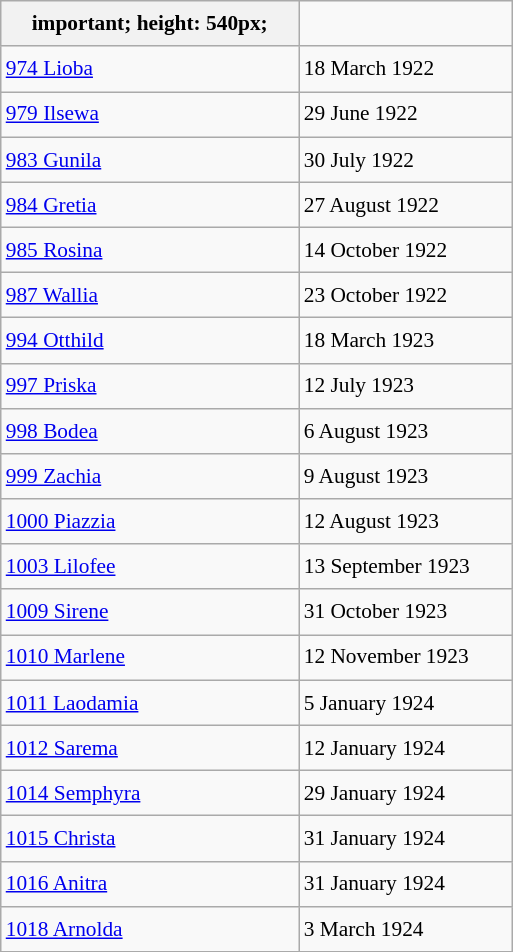<table class="wikitable" style="font-size: 89%; float: left; width: 24em; margin-right: 1em; line-height: 1.65em">
<tr>
<th>important; height: 540px;</th>
</tr>
<tr>
<td><a href='#'>974 Lioba</a></td>
<td>18 March 1922</td>
</tr>
<tr>
<td><a href='#'>979 Ilsewa</a></td>
<td>29 June 1922</td>
</tr>
<tr>
<td><a href='#'>983 Gunila</a></td>
<td>30 July 1922</td>
</tr>
<tr>
<td><a href='#'>984 Gretia</a></td>
<td>27 August 1922</td>
</tr>
<tr>
<td><a href='#'>985 Rosina</a></td>
<td>14 October 1922</td>
</tr>
<tr>
<td><a href='#'>987 Wallia</a></td>
<td>23 October 1922</td>
</tr>
<tr>
<td><a href='#'>994 Otthild</a></td>
<td>18 March 1923</td>
</tr>
<tr>
<td><a href='#'>997 Priska</a></td>
<td>12 July 1923</td>
</tr>
<tr>
<td><a href='#'>998 Bodea</a></td>
<td>6 August 1923</td>
</tr>
<tr>
<td><a href='#'>999 Zachia</a></td>
<td>9 August 1923</td>
</tr>
<tr>
<td><a href='#'>1000 Piazzia</a></td>
<td>12 August 1923</td>
</tr>
<tr>
<td><a href='#'>1003 Lilofee</a></td>
<td>13 September 1923</td>
</tr>
<tr>
<td><a href='#'>1009 Sirene</a></td>
<td>31 October 1923</td>
</tr>
<tr>
<td><a href='#'>1010 Marlene</a></td>
<td>12 November 1923</td>
</tr>
<tr>
<td><a href='#'>1011 Laodamia</a></td>
<td>5 January 1924</td>
</tr>
<tr>
<td><a href='#'>1012 Sarema</a></td>
<td>12 January 1924</td>
</tr>
<tr>
<td><a href='#'>1014 Semphyra</a></td>
<td>29 January 1924</td>
</tr>
<tr>
<td><a href='#'>1015 Christa</a></td>
<td>31 January 1924</td>
</tr>
<tr>
<td><a href='#'>1016 Anitra</a></td>
<td>31 January 1924</td>
</tr>
<tr>
<td><a href='#'>1018 Arnolda</a></td>
<td>3 March 1924</td>
</tr>
</table>
